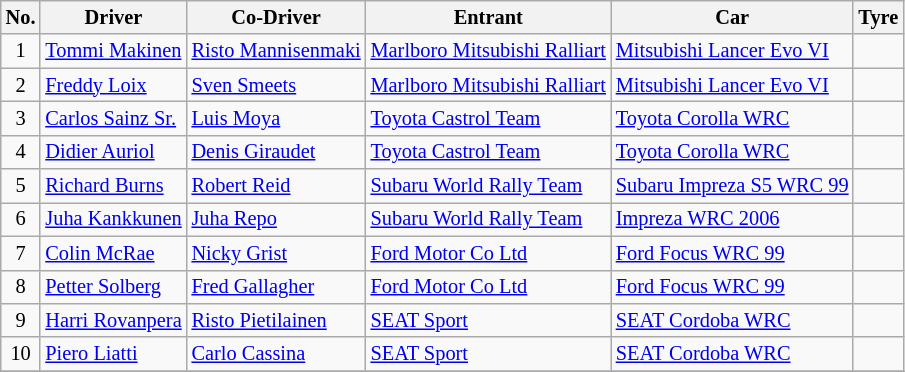<table class="wikitable" style="font-size: 85%;">
<tr>
<th>No.</th>
<th>Driver</th>
<th>Co-Driver</th>
<th>Entrant</th>
<th>Car</th>
<th>Tyre</th>
</tr>
<tr>
<td align="center">1</td>
<td> <a href='#'>Tommi Makinen</a></td>
<td> <a href='#'>Risto Mannisenmaki</a></td>
<td> <a href='#'>Marlboro Mitsubishi Ralliart</a></td>
<td><a href='#'>Mitsubishi Lancer Evo VI</a></td>
<td align="center"></td>
</tr>
<tr>
<td align="center">2</td>
<td> <a href='#'>Freddy Loix</a></td>
<td> <a href='#'>Sven Smeets</a></td>
<td> <a href='#'>Marlboro Mitsubishi Ralliart</a></td>
<td><a href='#'>Mitsubishi Lancer Evo VI</a></td>
<td align="center"></td>
</tr>
<tr>
<td align="center">3</td>
<td> <a href='#'>Carlos Sainz Sr.</a></td>
<td> <a href='#'>Luis Moya</a></td>
<td> <a href='#'>Toyota Castrol Team</a></td>
<td><a href='#'>Toyota Corolla WRC</a></td>
<td align="center"></td>
</tr>
<tr>
<td align="center">4</td>
<td> <a href='#'>Didier Auriol</a></td>
<td> <a href='#'>Denis Giraudet</a></td>
<td> <a href='#'>Toyota Castrol Team</a></td>
<td><a href='#'>Toyota Corolla WRC</a></td>
<td align="center"></td>
</tr>
<tr>
<td align="center">5</td>
<td> <a href='#'>Richard Burns</a></td>
<td> <a href='#'>Robert Reid</a></td>
<td> <a href='#'>Subaru World Rally Team</a></td>
<td><a href='#'>Subaru Impreza S5 WRC 99</a></td>
<td align="center"></td>
</tr>
<tr>
<td align="center">6</td>
<td> <a href='#'>Juha Kankkunen</a></td>
<td> <a href='#'>Juha Repo</a></td>
<td> <a href='#'>Subaru World Rally Team</a></td>
<td><a href='#'>Impreza WRC 2006</a></td>
<td align="center"></td>
</tr>
<tr>
<td align="center">7</td>
<td> <a href='#'>Colin McRae</a></td>
<td> <a href='#'>Nicky Grist</a></td>
<td> <a href='#'>Ford Motor Co Ltd</a></td>
<td><a href='#'>Ford Focus WRC 99</a></td>
<td align="center"></td>
</tr>
<tr>
<td align="center">8</td>
<td> <a href='#'>Petter Solberg</a></td>
<td> <a href='#'>Fred Gallagher</a></td>
<td> <a href='#'>Ford Motor Co Ltd</a></td>
<td><a href='#'>Ford Focus WRC 99</a></td>
<td align="center"></td>
</tr>
<tr>
<td align="center">9</td>
<td> <a href='#'>Harri Rovanpera</a></td>
<td> <a href='#'>Risto Pietilainen</a></td>
<td> <a href='#'>SEAT Sport</a></td>
<td><a href='#'>SEAT Cordoba WRC</a></td>
<td align="center"></td>
</tr>
<tr>
<td align="center">10</td>
<td> <a href='#'>Piero Liatti</a></td>
<td> <a href='#'>Carlo Cassina</a></td>
<td> <a href='#'>SEAT Sport</a></td>
<td><a href='#'>SEAT Cordoba WRC</a></td>
<td align="center"></td>
</tr>
<tr>
</tr>
</table>
